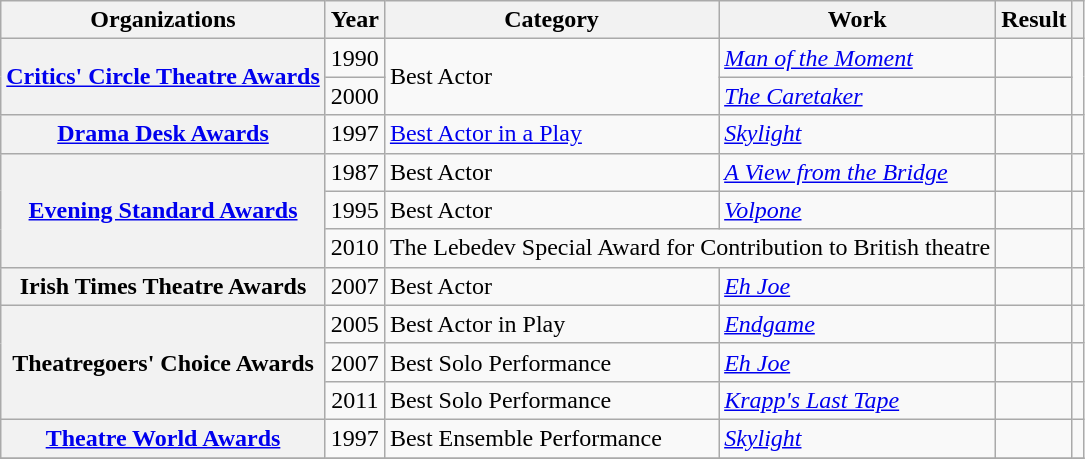<table class= "wikitable plainrowheaders sortable">
<tr>
<th>Organizations</th>
<th scope="col">Year</th>
<th scope="col">Category</th>
<th scope="col">Work</th>
<th scope="col">Result</th>
<th scope="col" class="unsortable"></th>
</tr>
<tr>
<th scope="row" rowspan="2"><a href='#'>Critics' Circle Theatre Awards</a></th>
<td style="text-align:center;">1990</td>
<td rowspan=2>Best Actor</td>
<td><em><a href='#'>Man of the Moment</a></em></td>
<td></td>
<td rowspan=2></td>
</tr>
<tr>
<td style="text-align:center;">2000</td>
<td><em><a href='#'>The Caretaker</a></em></td>
<td></td>
</tr>
<tr>
<th scope="row" rowspan="1"><a href='#'>Drama Desk Awards</a></th>
<td style="text-align:center;">1997</td>
<td><a href='#'>Best Actor in a Play</a></td>
<td><em><a href='#'>Skylight</a></em></td>
<td></td>
<td></td>
</tr>
<tr>
<th scope="row" rowspan="3"><a href='#'>Evening Standard Awards</a></th>
<td style="text-align:center;">1987</td>
<td>Best Actor</td>
<td><em><a href='#'>A View from the Bridge</a></em></td>
<td></td>
<td></td>
</tr>
<tr>
<td style="text-align:center;">1995</td>
<td>Best Actor</td>
<td><em><a href='#'>Volpone</a></em></td>
<td></td>
<td></td>
</tr>
<tr>
<td style="text-align:center;">2010</td>
<td colspan=2>The Lebedev Special Award for Contribution to British theatre</td>
<td></td>
<td></td>
</tr>
<tr>
<th scope="row" rowspan="1">Irish Times Theatre Awards</th>
<td style="text-align:center;">2007</td>
<td>Best Actor</td>
<td><em><a href='#'>Eh Joe</a></em></td>
<td></td>
<td></td>
</tr>
<tr>
<th scope="row" rowspan="3">Theatregoers' Choice Awards</th>
<td style="text-align:center;">2005</td>
<td>Best Actor in Play</td>
<td><em><a href='#'>Endgame</a></em></td>
<td></td>
<td></td>
</tr>
<tr>
<td style="text-align:center;">2007</td>
<td>Best Solo Performance</td>
<td><em><a href='#'>Eh Joe</a></em></td>
<td></td>
<td></td>
</tr>
<tr>
<td style="text-align:center;">2011</td>
<td>Best Solo Performance</td>
<td><em><a href='#'>Krapp's Last Tape</a></em></td>
<td></td>
<td></td>
</tr>
<tr>
<th scope="row" rowspan="1"><a href='#'>Theatre World Awards</a></th>
<td style="text-align:center;">1997</td>
<td>Best Ensemble Performance</td>
<td><em><a href='#'>Skylight</a></em></td>
<td></td>
<td></td>
</tr>
<tr>
</tr>
</table>
